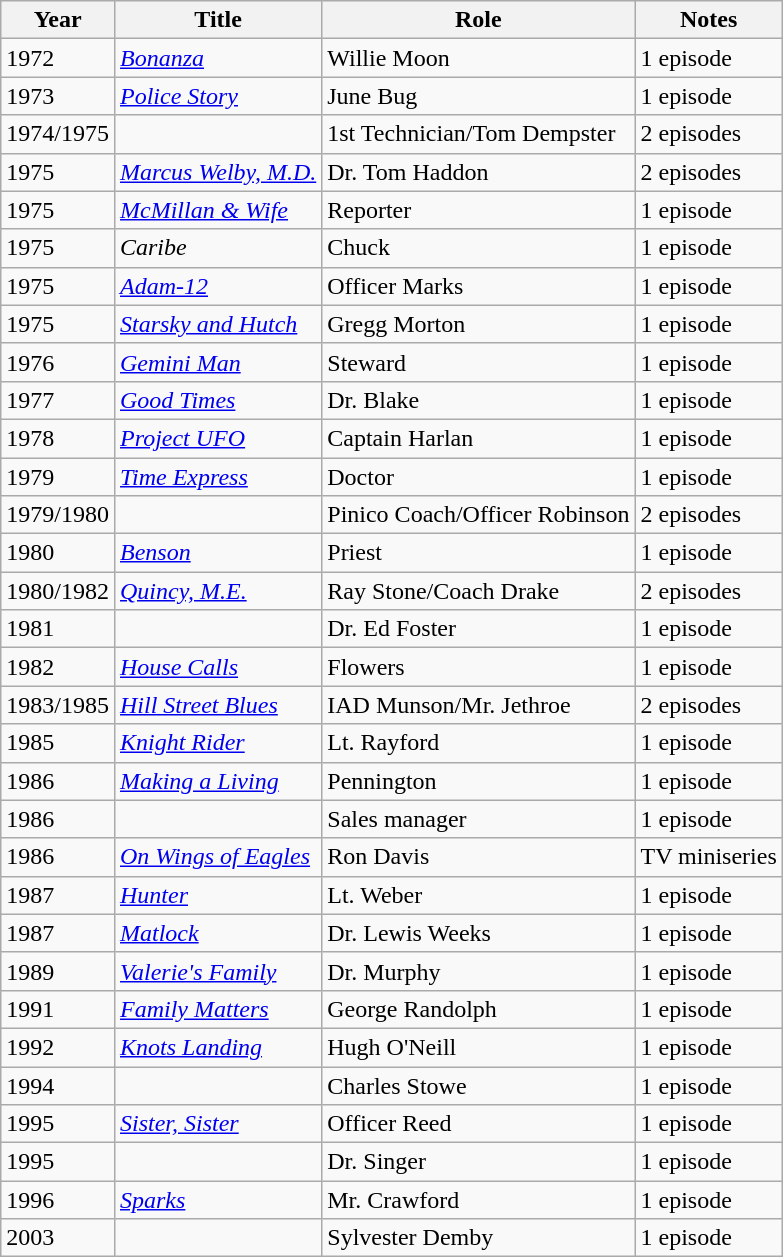<table class="wikitable sortable">
<tr>
<th>Year</th>
<th>Title</th>
<th>Role</th>
<th class="unsortable">Notes</th>
</tr>
<tr>
<td>1972</td>
<td><em><a href='#'>Bonanza</a></em></td>
<td>Willie Moon</td>
<td>1 episode</td>
</tr>
<tr>
<td>1973</td>
<td><em><a href='#'>Police Story</a></em></td>
<td>June Bug</td>
<td>1 episode</td>
</tr>
<tr>
<td>1974/1975</td>
<td><em></em></td>
<td>1st Technician/Tom Dempster</td>
<td>2 episodes</td>
</tr>
<tr>
<td>1975</td>
<td><em><a href='#'>Marcus Welby, M.D.</a></em></td>
<td>Dr. Tom Haddon</td>
<td>2 episodes</td>
</tr>
<tr>
<td>1975</td>
<td><em><a href='#'>McMillan & Wife</a></em></td>
<td>Reporter</td>
<td>1 episode</td>
</tr>
<tr>
<td>1975</td>
<td><em>Caribe</em></td>
<td>Chuck</td>
<td>1 episode</td>
</tr>
<tr>
<td>1975</td>
<td><em><a href='#'>Adam-12</a></em></td>
<td>Officer Marks</td>
<td>1 episode</td>
</tr>
<tr>
<td>1975</td>
<td><em><a href='#'>Starsky and Hutch</a></em></td>
<td>Gregg Morton</td>
<td>1 episode</td>
</tr>
<tr>
<td>1976</td>
<td><em><a href='#'>Gemini Man</a></em></td>
<td>Steward</td>
<td>1 episode</td>
</tr>
<tr>
<td>1977</td>
<td><em><a href='#'>Good Times</a></em></td>
<td>Dr. Blake</td>
<td>1 episode</td>
</tr>
<tr>
<td>1978</td>
<td><em><a href='#'>Project UFO</a></em></td>
<td>Captain Harlan</td>
<td>1 episode</td>
</tr>
<tr>
<td>1979</td>
<td><em><a href='#'>Time Express</a></em></td>
<td>Doctor</td>
<td>1 episode</td>
</tr>
<tr>
<td>1979/1980</td>
<td><em></em></td>
<td>Pinico Coach/Officer Robinson</td>
<td>2 episodes</td>
</tr>
<tr>
<td>1980</td>
<td><em><a href='#'>Benson</a></em></td>
<td>Priest</td>
<td>1 episode</td>
</tr>
<tr>
<td>1980/1982</td>
<td><em><a href='#'>Quincy, M.E.</a></em></td>
<td>Ray Stone/Coach Drake</td>
<td>2 episodes</td>
</tr>
<tr>
<td>1981</td>
<td><em></em></td>
<td>Dr. Ed Foster</td>
<td>1 episode</td>
</tr>
<tr>
<td>1982</td>
<td><em><a href='#'>House Calls</a></em></td>
<td>Flowers</td>
<td>1 episode</td>
</tr>
<tr>
<td>1983/1985</td>
<td><em><a href='#'>Hill Street Blues</a></em></td>
<td>IAD Munson/Mr. Jethroe</td>
<td>2 episodes</td>
</tr>
<tr>
<td>1985</td>
<td><em><a href='#'>Knight Rider</a></em></td>
<td>Lt. Rayford</td>
<td>1 episode</td>
</tr>
<tr>
<td>1986</td>
<td><em><a href='#'>Making a Living</a></em></td>
<td>Pennington</td>
<td>1 episode</td>
</tr>
<tr>
<td>1986</td>
<td><em></em></td>
<td>Sales manager</td>
<td>1 episode</td>
</tr>
<tr>
<td>1986</td>
<td><em><a href='#'>On Wings of Eagles</a></em></td>
<td>Ron Davis</td>
<td>TV miniseries</td>
</tr>
<tr>
<td>1987</td>
<td><em><a href='#'>Hunter</a></em></td>
<td>Lt. Weber</td>
<td>1 episode</td>
</tr>
<tr>
<td>1987</td>
<td><em><a href='#'>Matlock</a></em></td>
<td>Dr. Lewis Weeks</td>
<td>1 episode</td>
</tr>
<tr>
<td>1989</td>
<td><em><a href='#'>Valerie's Family</a></em></td>
<td>Dr. Murphy</td>
<td>1 episode</td>
</tr>
<tr>
<td>1991</td>
<td><em><a href='#'>Family Matters</a></em></td>
<td>George Randolph</td>
<td>1 episode</td>
</tr>
<tr>
<td>1992</td>
<td><em><a href='#'>Knots Landing</a></em></td>
<td>Hugh O'Neill</td>
<td>1 episode</td>
</tr>
<tr>
<td>1994</td>
<td><em></em></td>
<td>Charles Stowe</td>
<td>1 episode</td>
</tr>
<tr>
<td>1995</td>
<td><em><a href='#'>Sister, Sister</a></em></td>
<td>Officer Reed</td>
<td>1 episode</td>
</tr>
<tr>
<td>1995</td>
<td><em></em></td>
<td>Dr. Singer</td>
<td>1 episode</td>
</tr>
<tr>
<td>1996</td>
<td><em><a href='#'>Sparks</a></em></td>
<td>Mr. Crawford</td>
<td>1 episode</td>
</tr>
<tr>
<td>2003</td>
<td><em></em></td>
<td>Sylvester Demby</td>
<td>1 episode</td>
</tr>
</table>
